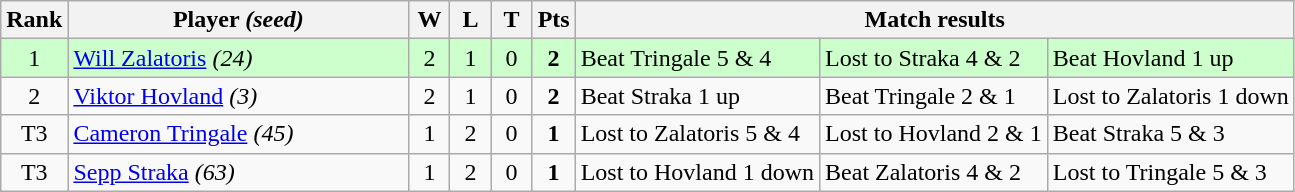<table class="wikitable" style="text-align:center">
<tr>
<th width="20">Rank</th>
<th width="220">Player <em>(seed)</em></th>
<th width="20">W</th>
<th width="20">L</th>
<th width="20">T</th>
<th width="20">Pts</th>
<th colspan=3>Match results</th>
</tr>
<tr style="background:#cfc">
<td>1</td>
<td align=left> <a href='#'>Will Zalatoris</a> <em>(24)</em></td>
<td>2</td>
<td>1</td>
<td>0</td>
<td><strong>2</strong></td>
<td align=left>Beat Tringale 5 & 4</td>
<td align=left>Lost to Straka 4 & 2</td>
<td align=left>Beat Hovland 1 up</td>
</tr>
<tr>
<td>2</td>
<td align=left> <a href='#'>Viktor Hovland</a> <em>(3)</em></td>
<td>2</td>
<td>1</td>
<td>0</td>
<td><strong>2</strong></td>
<td align=left>Beat Straka 1 up</td>
<td align=left>Beat Tringale 2 & 1</td>
<td align=left>Lost to Zalatoris 1 down</td>
</tr>
<tr>
<td>T3</td>
<td align=left> <a href='#'>Cameron Tringale</a> <em>(45)</em></td>
<td>1</td>
<td>2</td>
<td>0</td>
<td><strong>1</strong></td>
<td align=left>Lost to Zalatoris 5 & 4</td>
<td align=left>Lost to Hovland 2 & 1</td>
<td align=left>Beat Straka 5 & 3</td>
</tr>
<tr>
<td>T3</td>
<td align=left> <a href='#'>Sepp Straka</a> <em>(63)</em></td>
<td>1</td>
<td>2</td>
<td>0</td>
<td><strong>1</strong></td>
<td align=left>Lost to Hovland 1 down</td>
<td align=left>Beat Zalatoris 4 & 2</td>
<td align=left>Lost to Tringale 5 & 3</td>
</tr>
</table>
